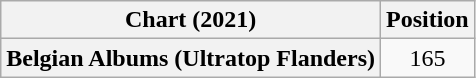<table class="wikitable plainrowheaders">
<tr>
<th scope="col">Chart (2021)</th>
<th scope="col">Position</th>
</tr>
<tr>
<th scope="row">Belgian Albums (Ultratop Flanders)</th>
<td style="text-align:center;">165</td>
</tr>
</table>
